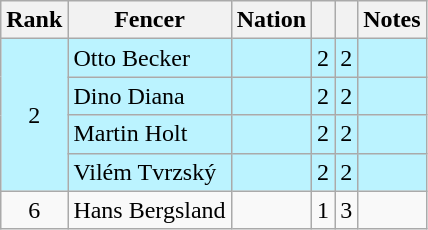<table class="wikitable sortable" style="text-align:center">
<tr>
<th>Rank</th>
<th>Fencer</th>
<th>Nation</th>
<th></th>
<th></th>
<th>Notes</th>
</tr>
<tr bgcolor=bbf3ff>
<td rowspan=4>2</td>
<td align=left>Otto Becker</td>
<td align=left></td>
<td>2</td>
<td>2</td>
<td></td>
</tr>
<tr bgcolor=bbf3ff>
<td align=left>Dino Diana</td>
<td align=left></td>
<td>2</td>
<td>2</td>
<td></td>
</tr>
<tr bgcolor=bbf3ff>
<td align=left>Martin Holt</td>
<td align=left></td>
<td>2</td>
<td>2</td>
<td></td>
</tr>
<tr bgcolor=bbf3ff>
<td align=left>Vilém Tvrzský</td>
<td align=left></td>
<td>2</td>
<td>2</td>
<td></td>
</tr>
<tr>
<td>6</td>
<td align=left>Hans Bergsland</td>
<td align=left></td>
<td>1</td>
<td>3</td>
<td></td>
</tr>
</table>
